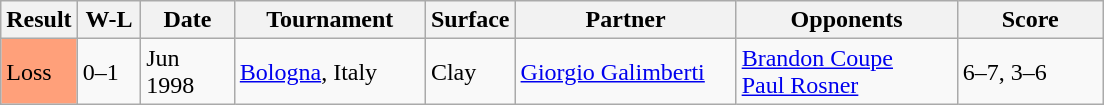<table class="sortable wikitable">
<tr>
<th style="width:40px">Result</th>
<th style="width:35px" class="unsortable">W-L</th>
<th style="width:55px">Date</th>
<th style="width:120px">Tournament</th>
<th style="width:50px">Surface</th>
<th style="width:140px">Partner</th>
<th style="width:140px">Opponents</th>
<th style="width:90px" class="unsortable">Score</th>
</tr>
<tr>
<td style="background:#ffa07a;">Loss</td>
<td>0–1</td>
<td>Jun 1998</td>
<td><a href='#'>Bologna</a>, Italy</td>
<td>Clay</td>
<td> <a href='#'>Giorgio Galimberti</a></td>
<td> <a href='#'>Brandon Coupe</a> <br>  <a href='#'>Paul Rosner</a></td>
<td>6–7, 3–6</td>
</tr>
</table>
